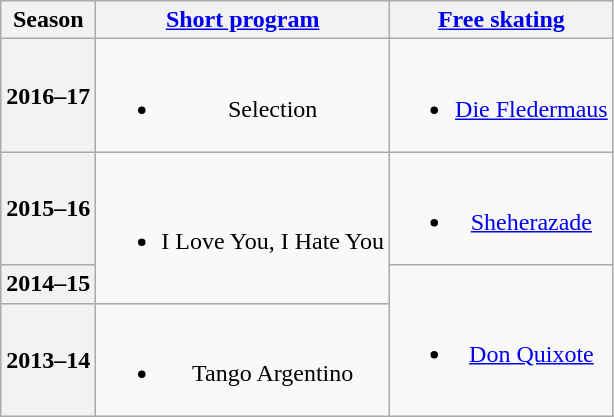<table class=wikitable style=text-align:center>
<tr>
<th>Season</th>
<th><a href='#'>Short program</a></th>
<th><a href='#'>Free skating</a></th>
</tr>
<tr>
<th>2016–17 <br> </th>
<td><br><ul><li>Selection <br></li></ul></td>
<td><br><ul><li><a href='#'>Die Fledermaus</a> <br></li></ul></td>
</tr>
<tr>
<th>2015–16 <br> </th>
<td rowspan=2><br><ul><li>I Love You, I Hate You <br></li></ul></td>
<td><br><ul><li><a href='#'>Sheherazade</a> <br></li></ul></td>
</tr>
<tr>
<th>2014–15 <br> </th>
<td rowspan=2><br><ul><li><a href='#'>Don Quixote</a> <br></li></ul></td>
</tr>
<tr>
<th>2013–14 <br> </th>
<td><br><ul><li>Tango Argentino</li></ul></td>
</tr>
</table>
